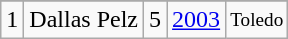<table class="wikitable">
<tr>
</tr>
<tr>
<td>1</td>
<td>Dallas Pelz</td>
<td>5</td>
<td><a href='#'>2003</a></td>
<td style="font-size:80%;">Toledo</td>
</tr>
</table>
